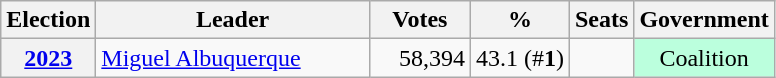<table class="wikitable" style="text-align:right;">
<tr>
<th>Election</th>
<th width="175px">Leader</th>
<th width="60px">Votes</th>
<th>%</th>
<th>Seats</th>
<th>Government</th>
</tr>
<tr>
<th><a href='#'>2023</a></th>
<td align=left><a href='#'>Miguel Albuquerque</a></td>
<td>58,394</td>
<td>43.1 (#<strong>1</strong>)</td>
<td></td>
<td style="background-color:#bbffdd" align="center">Coalition</td>
</tr>
</table>
